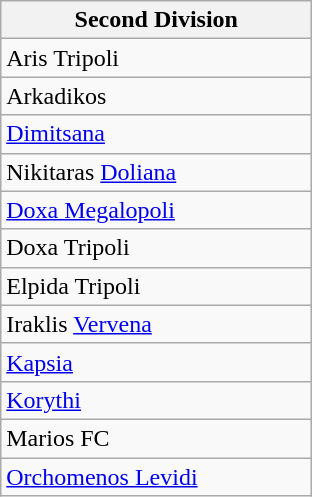<table class="wikitable" style="text-align:left;margin-left:1em;">
<tr>
<th width="200"><strong>Second Division</strong></th>
</tr>
<tr>
<td>Aris Tripoli</td>
</tr>
<tr>
<td>Arkadikos</td>
</tr>
<tr>
<td><a href='#'>Dimitsana</a></td>
</tr>
<tr>
<td>Nikitaras <a href='#'>Doliana</a></td>
</tr>
<tr>
<td><a href='#'>Doxa Megalopoli</a></td>
</tr>
<tr>
<td>Doxa Tripoli</td>
</tr>
<tr>
<td>Elpida Tripoli</td>
</tr>
<tr>
<td>Iraklis <a href='#'>Vervena</a></td>
</tr>
<tr>
<td><a href='#'>Kapsia</a></td>
</tr>
<tr>
<td><a href='#'>Korythi</a></td>
</tr>
<tr>
<td>Marios FC</td>
</tr>
<tr>
<td><a href='#'>Orchomenos Levidi</a></td>
</tr>
</table>
